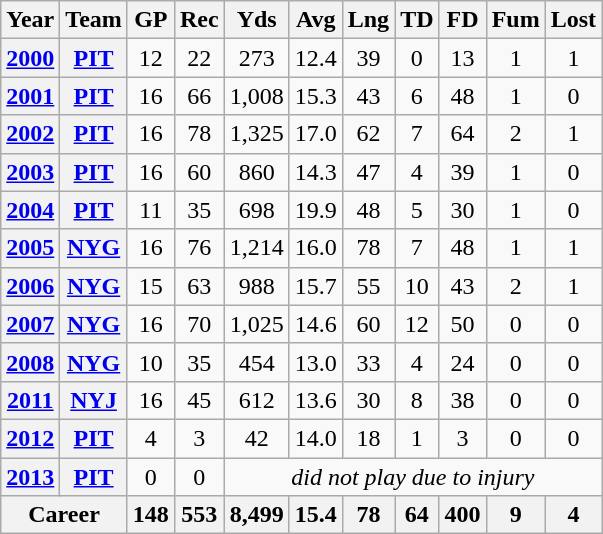<table class="wikitable" style="text-align:center;">
<tr>
<th>Year</th>
<th>Team</th>
<th>GP</th>
<th>Rec</th>
<th>Yds</th>
<th>Avg</th>
<th>Lng</th>
<th>TD</th>
<th>FD</th>
<th>Fum</th>
<th>Lost</th>
</tr>
<tr>
<th><a href='#'>2000</a></th>
<th><a href='#'>PIT</a></th>
<td>12</td>
<td>22</td>
<td>273</td>
<td>12.4</td>
<td>39</td>
<td>0</td>
<td>13</td>
<td>1</td>
<td>1</td>
</tr>
<tr>
<th><a href='#'>2001</a></th>
<th><a href='#'>PIT</a></th>
<td>16</td>
<td>66</td>
<td>1,008</td>
<td>15.3</td>
<td>43</td>
<td>6</td>
<td>48</td>
<td>1</td>
<td>0</td>
</tr>
<tr>
<th><a href='#'>2002</a></th>
<th><a href='#'>PIT</a></th>
<td>16</td>
<td>78</td>
<td>1,325</td>
<td>17.0</td>
<td>62</td>
<td>7</td>
<td>64</td>
<td>2</td>
<td>1</td>
</tr>
<tr>
<th><a href='#'>2003</a></th>
<th><a href='#'>PIT</a></th>
<td>16</td>
<td>60</td>
<td>860</td>
<td>14.3</td>
<td>47</td>
<td>4</td>
<td>39</td>
<td>1</td>
<td>0</td>
</tr>
<tr>
<th><a href='#'>2004</a></th>
<th><a href='#'>PIT</a></th>
<td>11</td>
<td>35</td>
<td>698</td>
<td>19.9</td>
<td>48</td>
<td>5</td>
<td>30</td>
<td>1</td>
<td>0</td>
</tr>
<tr>
<th><a href='#'>2005</a></th>
<th><a href='#'>NYG</a></th>
<td>16</td>
<td>76</td>
<td>1,214</td>
<td>16.0</td>
<td>78</td>
<td>7</td>
<td>48</td>
<td>1</td>
<td>1</td>
</tr>
<tr>
<th><a href='#'>2006</a></th>
<th><a href='#'>NYG</a></th>
<td>15</td>
<td>63</td>
<td>988</td>
<td>15.7</td>
<td>55</td>
<td>10</td>
<td>43</td>
<td>2</td>
<td>1</td>
</tr>
<tr>
<th><a href='#'>2007</a></th>
<th><a href='#'>NYG</a></th>
<td>16</td>
<td>70</td>
<td>1,025</td>
<td>14.6</td>
<td>60</td>
<td>12</td>
<td>50</td>
<td>0</td>
<td>0</td>
</tr>
<tr>
<th><a href='#'>2008</a></th>
<th><a href='#'>NYG</a></th>
<td>10</td>
<td>35</td>
<td>454</td>
<td>13.0</td>
<td>33</td>
<td>4</td>
<td>24</td>
<td>0</td>
<td>0</td>
</tr>
<tr>
<th><a href='#'>2011</a></th>
<th><a href='#'>NYJ</a></th>
<td>16</td>
<td>45</td>
<td>612</td>
<td>13.6</td>
<td>30</td>
<td>8</td>
<td>38</td>
<td>0</td>
<td>0</td>
</tr>
<tr>
<th><a href='#'>2012</a></th>
<th><a href='#'>PIT</a></th>
<td>4</td>
<td>3</td>
<td>42</td>
<td>14.0</td>
<td>18</td>
<td>1</td>
<td>3</td>
<td>0</td>
<td>0</td>
</tr>
<tr>
<th><a href='#'>2013</a></th>
<th><a href='#'>PIT</a></th>
<td>0</td>
<td>0</td>
<td colspan="7"><em>did not play due to injury</em></td>
</tr>
<tr>
<th colspan="2">Career</th>
<th>148</th>
<th>553</th>
<th>8,499</th>
<th>15.4</th>
<th>78</th>
<th>64</th>
<th>400</th>
<th>9</th>
<th>4</th>
</tr>
</table>
